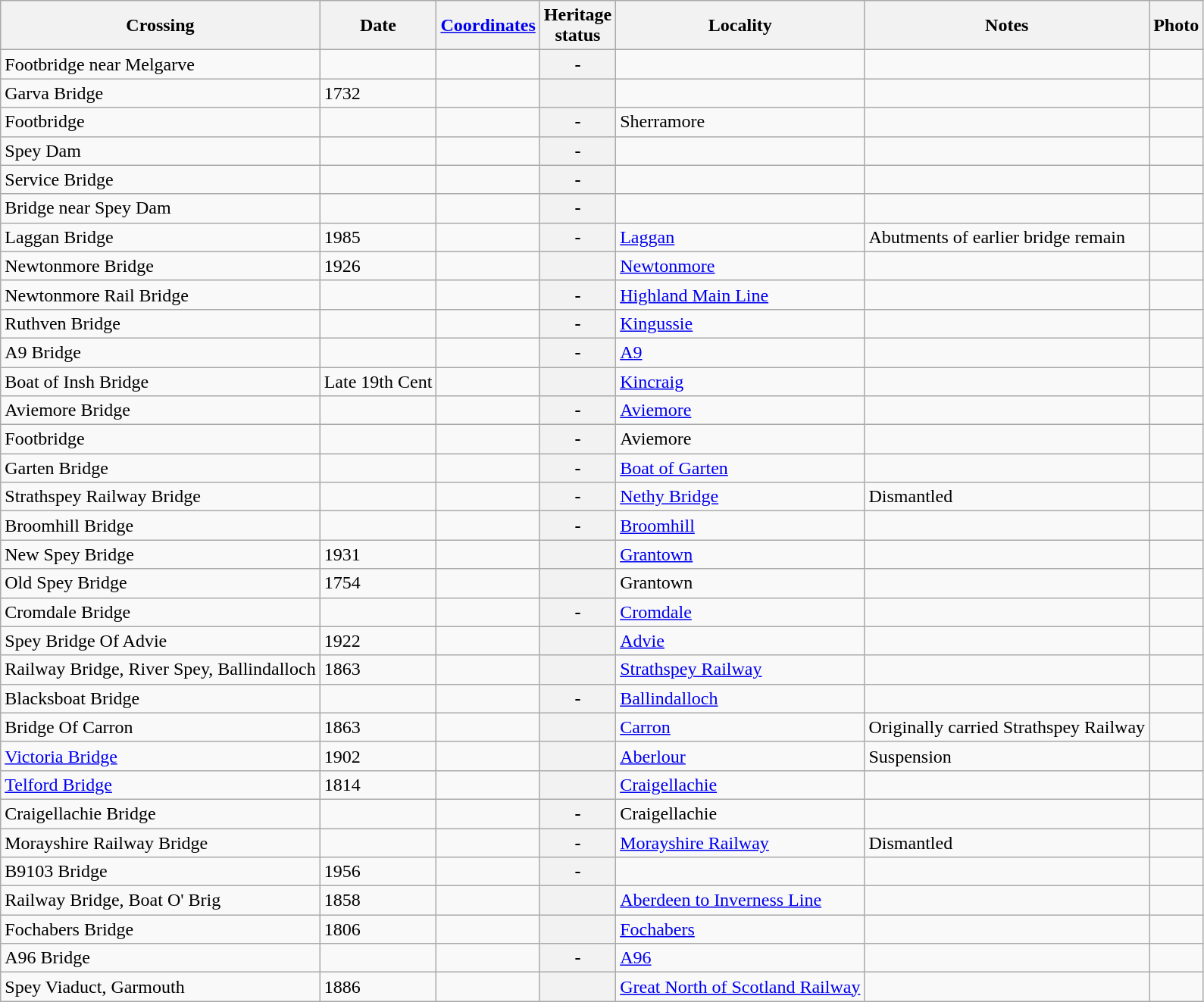<table class="wikitable">
<tr>
<th>Crossing</th>
<th>Date</th>
<th><a href='#'>Coordinates</a></th>
<th>Heritage<br>status</th>
<th>Locality</th>
<th>Notes</th>
<th>Photo</th>
</tr>
<tr>
<td>Footbridge near Melgarve</td>
<td></td>
<td></td>
<th>-</th>
<td></td>
<td></td>
<td></td>
</tr>
<tr>
<td>Garva Bridge</td>
<td>1732</td>
<td></td>
<th></th>
<td></td>
<td></td>
<td></td>
</tr>
<tr>
<td>Footbridge</td>
<td></td>
<td></td>
<th>-</th>
<td>Sherramore</td>
<td></td>
<td></td>
</tr>
<tr>
<td>Spey Dam</td>
<td></td>
<td></td>
<th>-</th>
<td></td>
<td></td>
<td></td>
</tr>
<tr>
<td>Service Bridge</td>
<td></td>
<td></td>
<th>-</th>
<td></td>
<td></td>
<td></td>
</tr>
<tr>
<td>Bridge near Spey Dam</td>
<td></td>
<td></td>
<th>-</th>
<td></td>
<td></td>
<td></td>
</tr>
<tr>
<td>Laggan Bridge</td>
<td>1985</td>
<td></td>
<th>-</th>
<td><a href='#'>Laggan</a></td>
<td>Abutments of earlier bridge remain</td>
<td></td>
</tr>
<tr>
<td>Newtonmore Bridge</td>
<td>1926</td>
<td></td>
<th></th>
<td><a href='#'>Newtonmore</a></td>
<td></td>
<td></td>
</tr>
<tr>
<td>Newtonmore Rail Bridge</td>
<td></td>
<td></td>
<th>-</th>
<td><a href='#'>Highland Main Line</a></td>
<td></td>
<td></td>
</tr>
<tr>
<td>Ruthven Bridge</td>
<td></td>
<td></td>
<th>-</th>
<td><a href='#'>Kingussie</a></td>
<td></td>
<td></td>
</tr>
<tr>
<td>A9 Bridge</td>
<td></td>
<td></td>
<th>-</th>
<td><a href='#'>A9</a></td>
<td></td>
<td></td>
</tr>
<tr>
<td>Boat of Insh Bridge</td>
<td>Late 19th Cent</td>
<td></td>
<th></th>
<td><a href='#'>Kincraig</a></td>
<td></td>
<td></td>
</tr>
<tr>
<td>Aviemore Bridge</td>
<td></td>
<td></td>
<th>-</th>
<td><a href='#'>Aviemore</a></td>
<td></td>
<td></td>
</tr>
<tr>
<td>Footbridge</td>
<td></td>
<td></td>
<th>-</th>
<td>Aviemore</td>
<td></td>
<td></td>
</tr>
<tr>
<td>Garten Bridge</td>
<td></td>
<td></td>
<th>-</th>
<td><a href='#'>Boat of Garten</a></td>
<td></td>
<td></td>
</tr>
<tr>
<td>Strathspey Railway Bridge</td>
<td></td>
<td></td>
<th>-</th>
<td><a href='#'>Nethy Bridge</a></td>
<td>Dismantled</td>
<td></td>
</tr>
<tr>
<td>Broomhill Bridge</td>
<td></td>
<td></td>
<th>-</th>
<td><a href='#'>Broomhill</a></td>
<td></td>
<td></td>
</tr>
<tr>
<td>New Spey Bridge</td>
<td>1931</td>
<td></td>
<th></th>
<td><a href='#'>Grantown</a></td>
<td></td>
<td></td>
</tr>
<tr>
<td>Old Spey Bridge</td>
<td>1754</td>
<td></td>
<th></th>
<td>Grantown</td>
<td></td>
<td></td>
</tr>
<tr>
<td>Cromdale Bridge</td>
<td></td>
<td></td>
<th>-</th>
<td><a href='#'>Cromdale</a></td>
<td></td>
<td></td>
</tr>
<tr>
<td>Spey Bridge Of Advie</td>
<td>1922</td>
<td></td>
<th></th>
<td><a href='#'>Advie</a></td>
<td></td>
<td></td>
</tr>
<tr>
<td>Railway Bridge, River Spey, Ballindalloch</td>
<td>1863</td>
<td></td>
<th></th>
<td><a href='#'>Strathspey Railway</a></td>
<td></td>
<td></td>
</tr>
<tr>
<td>Blacksboat Bridge</td>
<td></td>
<td></td>
<th>-</th>
<td><a href='#'>Ballindalloch</a></td>
<td></td>
<td></td>
</tr>
<tr>
<td>Bridge Of Carron</td>
<td>1863</td>
<td></td>
<th></th>
<td><a href='#'>Carron</a></td>
<td>Originally carried Strathspey Railway</td>
<td></td>
</tr>
<tr>
<td><a href='#'>Victoria Bridge</a></td>
<td>1902</td>
<td></td>
<th></th>
<td><a href='#'>Aberlour</a></td>
<td>Suspension</td>
<td></td>
</tr>
<tr>
<td><a href='#'>Telford Bridge</a></td>
<td>1814</td>
<td></td>
<th></th>
<td><a href='#'>Craigellachie</a></td>
<td></td>
<td></td>
</tr>
<tr>
<td>Craigellachie Bridge</td>
<td></td>
<td></td>
<th>-</th>
<td>Craigellachie</td>
<td></td>
<td></td>
</tr>
<tr>
<td>Morayshire Railway Bridge</td>
<td></td>
<td></td>
<th>-</th>
<td><a href='#'>Morayshire Railway</a></td>
<td>Dismantled</td>
<td></td>
</tr>
<tr>
<td>B9103 Bridge</td>
<td>1956</td>
<td></td>
<th>-</th>
<td></td>
<td></td>
<td></td>
</tr>
<tr>
<td>Railway Bridge, Boat O' Brig</td>
<td>1858</td>
<td></td>
<th></th>
<td><a href='#'>Aberdeen to Inverness Line</a></td>
<td></td>
<td></td>
</tr>
<tr>
<td>Fochabers Bridge</td>
<td>1806</td>
<td></td>
<th></th>
<td><a href='#'>Fochabers</a></td>
<td></td>
<td></td>
</tr>
<tr>
<td>A96 Bridge</td>
<td></td>
<td></td>
<th>-</th>
<td><a href='#'>A96</a></td>
<td></td>
<td></td>
</tr>
<tr>
<td>Spey Viaduct, Garmouth</td>
<td>1886</td>
<td></td>
<th></th>
<td><a href='#'>Great North of Scotland Railway</a></td>
<td></td>
<td></td>
</tr>
</table>
